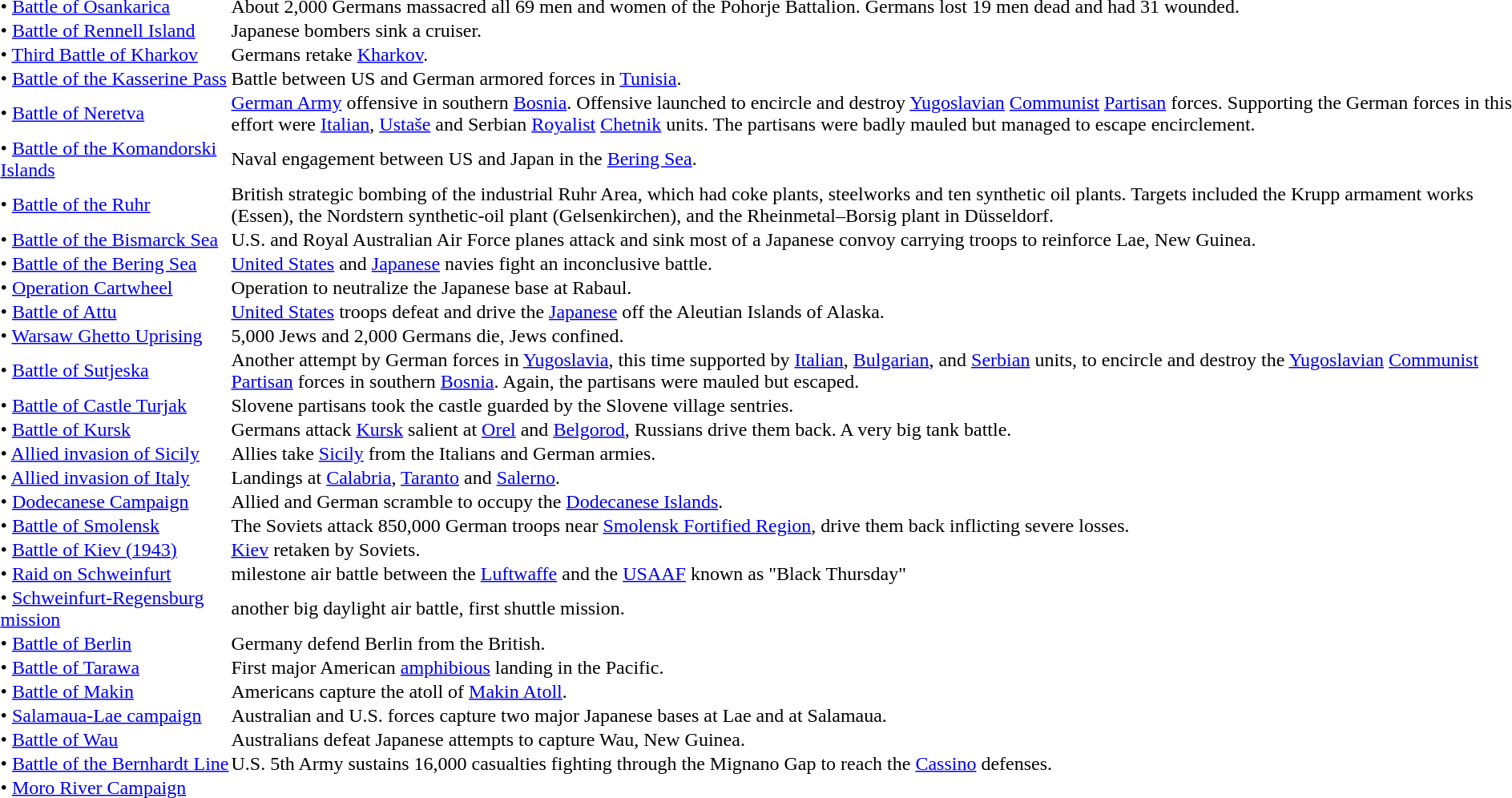<table font-size:95%;" cellspacing="0">
<tr>
<td width="190px">• <a href='#'>Battle of Osankarica</a></td>
<td>About 2,000 Germans massacred all 69 men and women of the Pohorje Battalion. Germans lost 19 men dead and had 31 wounded.</td>
</tr>
<tr>
<td>• <a href='#'>Battle of Rennell Island</a></td>
<td>Japanese bombers sink a cruiser.</td>
</tr>
<tr>
</tr>
<tr>
<td>• <a href='#'>Third Battle of Kharkov</a></td>
<td>Germans retake <a href='#'>Kharkov</a>.</td>
</tr>
<tr>
<td>• <a href='#'>Battle of the Kasserine Pass</a></td>
<td>Battle between US and German armored forces in <a href='#'>Tunisia</a>.</td>
</tr>
<tr>
<td>• <a href='#'>Battle of Neretva</a></td>
<td><a href='#'>German Army</a> offensive in southern <a href='#'>Bosnia</a>.  Offensive launched to encircle and destroy <a href='#'>Yugoslavian</a> <a href='#'>Communist</a> <a href='#'>Partisan</a> forces.  Supporting the German forces in this effort were <a href='#'>Italian</a>, <a href='#'>Ustaše</a> and Serbian <a href='#'>Royalist</a> <a href='#'>Chetnik</a> units.  The partisans were badly mauled but managed to escape encirclement.</td>
</tr>
<tr>
<td>• <a href='#'>Battle of the Komandorski Islands</a></td>
<td>Naval engagement between US and Japan in the <a href='#'>Bering Sea</a>.</td>
</tr>
<tr>
<td>• <a href='#'>Battle of the Ruhr</a></td>
<td>British strategic bombing of the industrial Ruhr Area, which had coke plants, steelworks and ten synthetic oil plants. Targets included the Krupp armament works (Essen), the Nordstern synthetic-oil plant (Gelsenkirchen), and the Rheinmetal–Borsig plant in Düsseldorf.</td>
</tr>
<tr>
<td>• <a href='#'>Battle of the Bismarck Sea</a></td>
<td>U.S. and Royal Australian Air Force planes attack and sink most of a Japanese convoy carrying troops to reinforce Lae, New Guinea.</td>
</tr>
<tr>
<td>• <a href='#'>Battle of the Bering Sea</a></td>
<td><a href='#'>United States</a> and <a href='#'>Japanese</a> navies fight an inconclusive battle.</td>
</tr>
<tr>
<td>• <a href='#'>Operation Cartwheel</a></td>
<td>Operation to neutralize the Japanese base at Rabaul.</td>
</tr>
<tr>
<td>• <a href='#'>Battle of Attu</a></td>
<td><a href='#'>United States</a> troops defeat and drive the <a href='#'>Japanese</a> off the Aleutian Islands of Alaska.</td>
</tr>
<tr>
<td>• <a href='#'>Warsaw Ghetto Uprising</a></td>
<td>5,000 Jews and 2,000 Germans die, Jews confined.</td>
</tr>
<tr>
<td>• <a href='#'>Battle of Sutjeska</a></td>
<td>Another attempt by German forces in <a href='#'>Yugoslavia</a>, this time supported by <a href='#'>Italian</a>, <a href='#'>Bulgarian</a>, and <a href='#'>Serbian</a> units, to encircle and destroy the <a href='#'>Yugoslavian</a> <a href='#'>Communist</a> <a href='#'>Partisan</a> forces in southern <a href='#'>Bosnia</a>.  Again, the partisans were mauled but escaped.</td>
</tr>
<tr>
<td>• <a href='#'>Battle of Castle Turjak</a></td>
<td>Slovene partisans took the castle guarded by the Slovene village sentries.</td>
</tr>
<tr>
<td>• <a href='#'>Battle of Kursk</a></td>
<td>Germans attack <a href='#'>Kursk</a> salient at <a href='#'>Orel</a> and <a href='#'>Belgorod</a>, Russians drive them back. A very big tank battle.</td>
</tr>
<tr>
<td>• <a href='#'>Allied invasion of Sicily</a></td>
<td>Allies take <a href='#'>Sicily</a> from the Italians and German armies.</td>
</tr>
<tr>
<td>• <a href='#'>Allied invasion of Italy</a></td>
<td>Landings at <a href='#'>Calabria</a>, <a href='#'>Taranto</a> and <a href='#'>Salerno</a>.</td>
</tr>
<tr>
<td>• <a href='#'>Dodecanese Campaign</a><br></td>
<td>Allied and German scramble to occupy the <a href='#'>Dodecanese Islands</a>.<br></td>
</tr>
<tr>
<td>• <a href='#'>Battle of Smolensk</a></td>
<td>The Soviets attack 850,000 German troops near <a href='#'>Smolensk Fortified Region</a>, drive them back inflicting severe losses.</td>
</tr>
<tr>
<td>• <a href='#'>Battle of Kiev (1943)</a></td>
<td><a href='#'>Kiev</a> retaken by Soviets.</td>
</tr>
<tr>
<td>• <a href='#'>Raid on Schweinfurt</a></td>
<td>milestone air battle between the <a href='#'>Luftwaffe</a> and the <a href='#'>USAAF</a> known as "Black Thursday"</td>
</tr>
<tr>
<td>• <a href='#'>Schweinfurt-Regensburg mission</a></td>
<td>another big daylight air battle, first shuttle mission.</td>
</tr>
<tr>
<td>• <a href='#'>Battle of Berlin</a></td>
<td>Germany defend Berlin from the British.</td>
</tr>
<tr>
<td>• <a href='#'>Battle of Tarawa</a></td>
<td>First major American <a href='#'>amphibious</a> landing in the Pacific.</td>
</tr>
<tr>
<td>• <a href='#'>Battle of Makin</a></td>
<td>Americans capture the atoll of <a href='#'>Makin Atoll</a>.</td>
</tr>
<tr>
<td>• <a href='#'>Salamaua-Lae campaign</a></td>
<td>Australian and U.S. forces capture two major Japanese bases at Lae and at Salamaua.</td>
</tr>
<tr>
<td>• <a href='#'>Battle of Wau</a></td>
<td>Australians defeat Japanese attempts to capture Wau, New Guinea.</td>
</tr>
<tr>
<td>• <a href='#'>Battle of the Bernhardt Line</a></td>
<td>U.S. 5th Army sustains 16,000 casualties fighting through the Mignano Gap to reach the <a href='#'>Cassino</a> defenses.</td>
</tr>
<tr>
<td>• <a href='#'>Moro River Campaign</a><br></td>
</tr>
</table>
